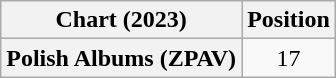<table class="wikitable sortable plainrowheaders" style="text-align:center">
<tr>
<th scope="col">Chart (2023)</th>
<th scope="col">Position</th>
</tr>
<tr>
<th scope="row">Polish Albums (ZPAV)</th>
<td>17</td>
</tr>
</table>
